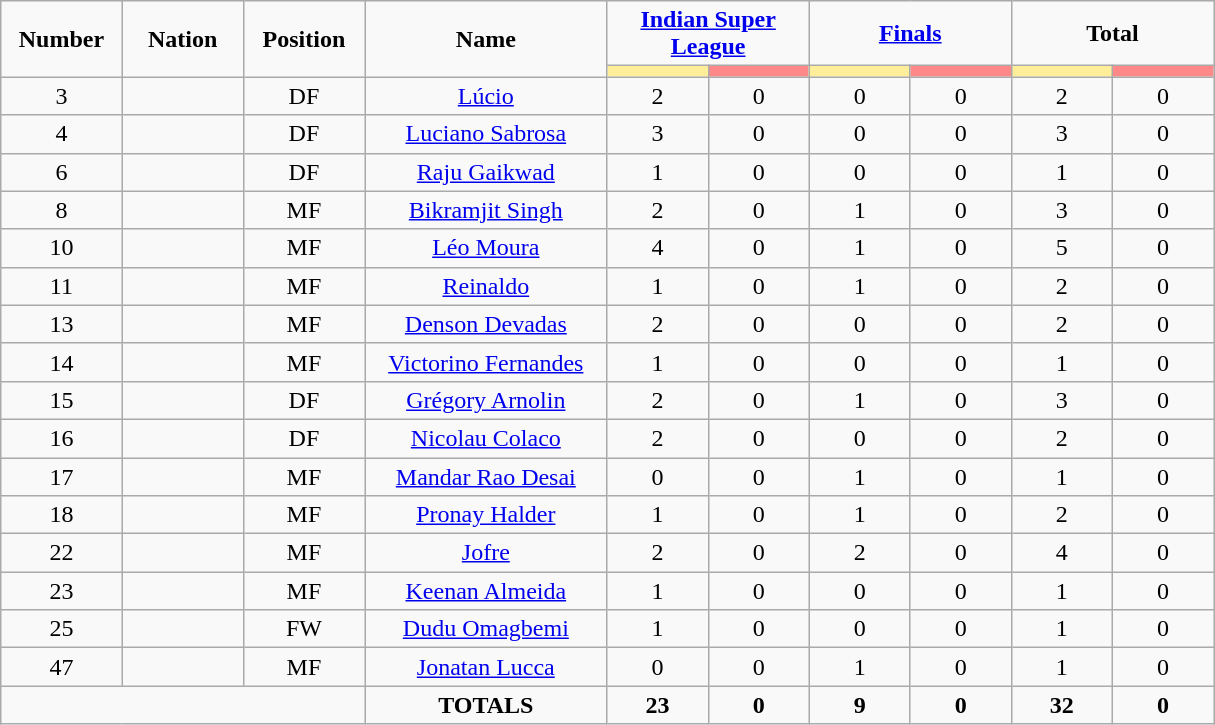<table class="wikitable" style="font-size: 100%; text-align: center;">
<tr>
<td rowspan=2 width="10%" align=center><strong>Number</strong></td>
<td rowspan=2 width="10%" align=center><strong>Nation</strong></td>
<td rowspan=2 width="10%" align=center><strong>Position</strong></td>
<td rowspan=2 width="20%" align=center><strong>Name</strong></td>
<td colspan=2 align=center><strong><a href='#'>Indian Super League</a></strong></td>
<td colspan=2 align=center><strong><a href='#'>Finals</a></strong></td>
<td colspan=2 align=center><strong>Total</strong></td>
</tr>
<tr>
<th width=60 style="background: #FFEE99"></th>
<th width=60 style="background: #FF8888"></th>
<th width=60 style="background: #FFEE99"></th>
<th width=60 style="background: #FF8888"></th>
<th width=60 style="background: #FFEE99"></th>
<th width=60 style="background: #FF8888"></th>
</tr>
<tr>
<td>3</td>
<td></td>
<td>DF</td>
<td><a href='#'>Lúcio</a></td>
<td>2</td>
<td>0</td>
<td>0</td>
<td>0</td>
<td>2</td>
<td>0</td>
</tr>
<tr>
<td>4</td>
<td></td>
<td>DF</td>
<td><a href='#'>Luciano Sabrosa</a></td>
<td>3</td>
<td>0</td>
<td>0</td>
<td>0</td>
<td>3</td>
<td>0</td>
</tr>
<tr>
<td>6</td>
<td></td>
<td>DF</td>
<td><a href='#'>Raju Gaikwad</a></td>
<td>1</td>
<td>0</td>
<td>0</td>
<td>0</td>
<td>1</td>
<td>0</td>
</tr>
<tr>
<td>8</td>
<td></td>
<td>MF</td>
<td><a href='#'>Bikramjit Singh</a></td>
<td>2</td>
<td>0</td>
<td>1</td>
<td>0</td>
<td>3</td>
<td>0</td>
</tr>
<tr>
<td>10</td>
<td></td>
<td>MF</td>
<td><a href='#'>Léo Moura</a></td>
<td>4</td>
<td>0</td>
<td>1</td>
<td>0</td>
<td>5</td>
<td>0</td>
</tr>
<tr>
<td>11</td>
<td></td>
<td>MF</td>
<td><a href='#'>Reinaldo</a></td>
<td>1</td>
<td>0</td>
<td>1</td>
<td>0</td>
<td>2</td>
<td>0</td>
</tr>
<tr>
<td>13</td>
<td></td>
<td>MF</td>
<td><a href='#'>Denson Devadas</a></td>
<td>2</td>
<td>0</td>
<td>0</td>
<td>0</td>
<td>2</td>
<td>0</td>
</tr>
<tr>
<td>14</td>
<td></td>
<td>MF</td>
<td><a href='#'>Victorino Fernandes</a></td>
<td>1</td>
<td>0</td>
<td>0</td>
<td>0</td>
<td>1</td>
<td>0</td>
</tr>
<tr>
<td>15</td>
<td></td>
<td>DF</td>
<td><a href='#'>Grégory Arnolin</a></td>
<td>2</td>
<td>0</td>
<td>1</td>
<td>0</td>
<td>3</td>
<td>0</td>
</tr>
<tr>
<td>16</td>
<td></td>
<td>DF</td>
<td><a href='#'>Nicolau Colaco</a></td>
<td>2</td>
<td>0</td>
<td>0</td>
<td>0</td>
<td>2</td>
<td>0</td>
</tr>
<tr>
<td>17</td>
<td></td>
<td>MF</td>
<td><a href='#'>Mandar Rao Desai</a></td>
<td>0</td>
<td>0</td>
<td>1</td>
<td>0</td>
<td>1</td>
<td>0</td>
</tr>
<tr>
<td>18</td>
<td></td>
<td>MF</td>
<td><a href='#'>Pronay Halder</a></td>
<td>1</td>
<td>0</td>
<td>1</td>
<td>0</td>
<td>2</td>
<td>0</td>
</tr>
<tr>
<td>22</td>
<td></td>
<td>MF</td>
<td><a href='#'>Jofre</a></td>
<td>2</td>
<td>0</td>
<td>2</td>
<td>0</td>
<td>4</td>
<td>0</td>
</tr>
<tr>
<td>23</td>
<td></td>
<td>MF</td>
<td><a href='#'>Keenan Almeida</a></td>
<td>1</td>
<td>0</td>
<td>0</td>
<td>0</td>
<td>1</td>
<td>0</td>
</tr>
<tr>
<td>25</td>
<td></td>
<td>FW</td>
<td><a href='#'>Dudu Omagbemi</a></td>
<td>1</td>
<td>0</td>
<td>0</td>
<td>0</td>
<td>1</td>
<td>0</td>
</tr>
<tr>
<td>47</td>
<td></td>
<td>MF</td>
<td><a href='#'>Jonatan Lucca</a></td>
<td>0</td>
<td>0</td>
<td>1</td>
<td>0</td>
<td>1</td>
<td>0</td>
</tr>
<tr>
<td colspan=3></td>
<td><strong>TOTALS</strong></td>
<td><strong>23</strong></td>
<td><strong>0</strong></td>
<td><strong>9</strong></td>
<td><strong>0</strong></td>
<td><strong>32</strong></td>
<td><strong>0</strong></td>
</tr>
</table>
